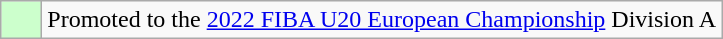<table class="wikitable">
<tr>
<td style="background: #ccffcc; width:20px;"></td>
<td>Promoted to the <a href='#'>2022 FIBA U20 European Championship</a> Division A</td>
</tr>
</table>
